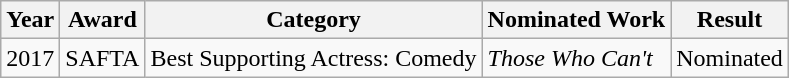<table class="wikitable">
<tr>
<th>Year</th>
<th>Award</th>
<th>Category</th>
<th>Nominated Work</th>
<th>Result</th>
</tr>
<tr>
<td>2017</td>
<td>SAFTA</td>
<td>Best Supporting Actress: Comedy</td>
<td><em>Those Who Can't</em></td>
<td>Nominated</td>
</tr>
</table>
